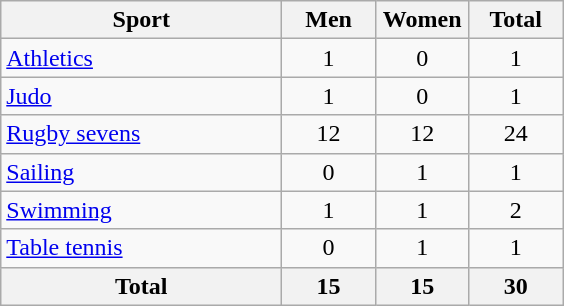<table class="wikitable sortable" style="text-align:center;">
<tr>
<th width=180>Sport</th>
<th width=55>Men</th>
<th width=55>Women</th>
<th width=55>Total</th>
</tr>
<tr>
<td align=left><a href='#'>Athletics</a></td>
<td>1</td>
<td>0</td>
<td>1</td>
</tr>
<tr>
<td align=left><a href='#'>Judo</a></td>
<td>1</td>
<td>0</td>
<td>1</td>
</tr>
<tr>
<td align=left><a href='#'>Rugby sevens</a></td>
<td>12</td>
<td>12</td>
<td>24</td>
</tr>
<tr>
<td align=left><a href='#'>Sailing</a></td>
<td>0</td>
<td>1</td>
<td>1</td>
</tr>
<tr>
<td align=left><a href='#'>Swimming</a></td>
<td>1</td>
<td>1</td>
<td>2</td>
</tr>
<tr>
<td align=left><a href='#'>Table tennis</a></td>
<td>0</td>
<td>1</td>
<td>1</td>
</tr>
<tr>
<th>Total</th>
<th>15</th>
<th>15</th>
<th>30</th>
</tr>
</table>
